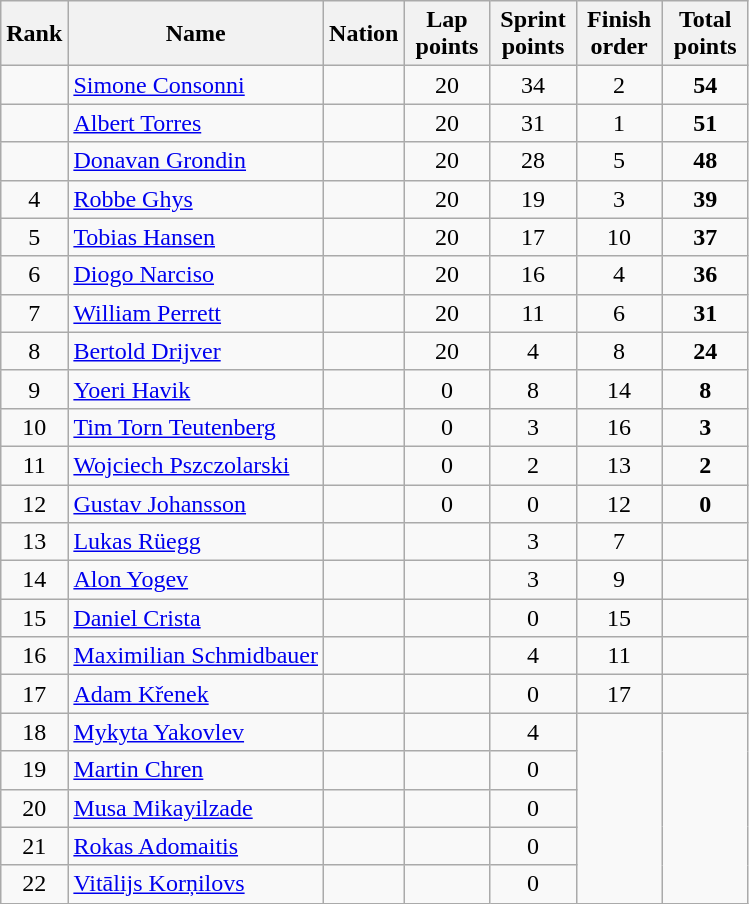<table class="wikitable sortable" style="text-align:center">
<tr>
<th>Rank</th>
<th>Name</th>
<th>Nation</th>
<th width=50>Lap points</th>
<th width=50>Sprint points</th>
<th width=50>Finish order</th>
<th width=50>Total points</th>
</tr>
<tr>
<td></td>
<td align=left><a href='#'>Simone Consonni</a></td>
<td align=left></td>
<td>20</td>
<td>34</td>
<td>2</td>
<td><strong>54</strong></td>
</tr>
<tr>
<td></td>
<td align=left><a href='#'>Albert Torres</a></td>
<td align=left></td>
<td>20</td>
<td>31</td>
<td>1</td>
<td><strong>51</strong></td>
</tr>
<tr>
<td></td>
<td align=left><a href='#'>Donavan Grondin</a></td>
<td align=left></td>
<td>20</td>
<td>28</td>
<td>5</td>
<td><strong>48</strong></td>
</tr>
<tr>
<td>4</td>
<td align=left><a href='#'>Robbe Ghys</a></td>
<td align=left></td>
<td>20</td>
<td>19</td>
<td>3</td>
<td><strong>39</strong></td>
</tr>
<tr>
<td>5</td>
<td align=left><a href='#'>Tobias Hansen</a></td>
<td align=left></td>
<td>20</td>
<td>17</td>
<td>10</td>
<td><strong>37</strong></td>
</tr>
<tr>
<td>6</td>
<td align=left><a href='#'>Diogo Narciso</a></td>
<td align=left></td>
<td>20</td>
<td>16</td>
<td>4</td>
<td><strong>36</strong></td>
</tr>
<tr>
<td>7</td>
<td align=left><a href='#'>William Perrett</a></td>
<td align=left></td>
<td>20</td>
<td>11</td>
<td>6</td>
<td><strong>31</strong></td>
</tr>
<tr>
<td>8</td>
<td align=left><a href='#'>Bertold Drijver</a></td>
<td align=left></td>
<td>20</td>
<td>4</td>
<td>8</td>
<td><strong>24</strong></td>
</tr>
<tr>
<td>9</td>
<td align=left><a href='#'>Yoeri Havik</a></td>
<td align=left></td>
<td>0</td>
<td>8</td>
<td>14</td>
<td><strong>8</strong></td>
</tr>
<tr>
<td>10</td>
<td align=left><a href='#'>Tim Torn Teutenberg</a></td>
<td align=left></td>
<td>0</td>
<td>3</td>
<td>16</td>
<td><strong>3</strong></td>
</tr>
<tr>
<td>11</td>
<td align=left><a href='#'>Wojciech Pszczolarski</a></td>
<td align=left></td>
<td>0</td>
<td>2</td>
<td>13</td>
<td><strong>2</strong></td>
</tr>
<tr>
<td>12</td>
<td align=left><a href='#'>Gustav Johansson</a></td>
<td align=left></td>
<td>0</td>
<td>0</td>
<td>12</td>
<td><strong>0</strong></td>
</tr>
<tr>
<td>13</td>
<td align=left><a href='#'>Lukas Rüegg</a></td>
<td align=left></td>
<td></td>
<td>3</td>
<td>7</td>
<td><strong></strong></td>
</tr>
<tr>
<td>14</td>
<td align=left><a href='#'>Alon Yogev</a></td>
<td align=left></td>
<td></td>
<td>3</td>
<td>9</td>
<td><strong></strong></td>
</tr>
<tr>
<td>15</td>
<td align=left><a href='#'>Daniel Crista</a></td>
<td align=left></td>
<td></td>
<td>0</td>
<td>15</td>
<td><strong></strong></td>
</tr>
<tr>
<td>16</td>
<td align=left><a href='#'>Maximilian Schmidbauer</a></td>
<td align=left></td>
<td></td>
<td>4</td>
<td>11</td>
<td><strong></strong></td>
</tr>
<tr>
<td>17</td>
<td align=left><a href='#'>Adam Křenek</a></td>
<td align=left></td>
<td></td>
<td>0</td>
<td>17</td>
<td><strong></strong></td>
</tr>
<tr>
<td>18</td>
<td align=left><a href='#'>Mykyta Yakovlev</a></td>
<td align=left></td>
<td></td>
<td>4</td>
<td rowspan=5></td>
<td rowspan=5></td>
</tr>
<tr>
<td>19</td>
<td align=left><a href='#'>Martin Chren</a></td>
<td align=left></td>
<td></td>
<td>0</td>
</tr>
<tr>
<td>20</td>
<td align=left><a href='#'>Musa Mikayilzade</a></td>
<td align=left></td>
<td></td>
<td>0</td>
</tr>
<tr>
<td>21</td>
<td align=left><a href='#'>Rokas Adomaitis</a></td>
<td align=left></td>
<td></td>
<td>0</td>
</tr>
<tr>
<td>22</td>
<td align=left><a href='#'>Vitālijs Korņilovs</a></td>
<td align=left></td>
<td></td>
<td>0</td>
</tr>
</table>
